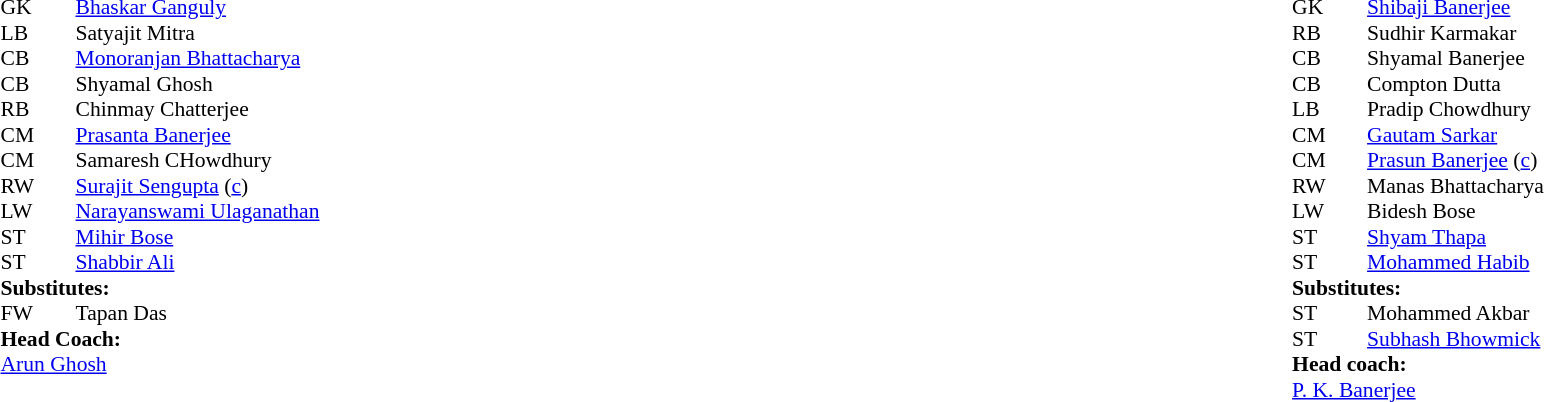<table width="100%">
<tr>
<td valign="top" width="40%"><br><table style="font-size: 90%" cellspacing="0" cellpadding="0">
<tr>
<td colspan="4"></td>
</tr>
<tr>
<th width="25"></th>
<th width="25"></th>
</tr>
<tr>
<td>GK</td>
<td></td>
<td> <a href='#'>Bhaskar Ganguly</a></td>
</tr>
<tr>
<td>LB</td>
<td></td>
<td> Satyajit Mitra</td>
</tr>
<tr>
<td>CB</td>
<td></td>
<td> <a href='#'>Monoranjan Bhattacharya</a></td>
</tr>
<tr>
<td>CB</td>
<td></td>
<td> Shyamal Ghosh</td>
</tr>
<tr>
<td>RB</td>
<td></td>
<td> Chinmay Chatterjee</td>
</tr>
<tr>
<td>CM</td>
<td></td>
<td> <a href='#'>Prasanta Banerjee</a></td>
</tr>
<tr>
<td>CM</td>
<td></td>
<td> Samaresh CHowdhury</td>
</tr>
<tr>
<td>RW</td>
<td></td>
<td> <a href='#'>Surajit Sengupta</a> (<a href='#'>c</a>)</td>
</tr>
<tr>
<td>LW</td>
<td></td>
<td> <a href='#'>Narayanswami Ulaganathan</a></td>
<td></td>
<td></td>
</tr>
<tr>
<td>ST</td>
<td></td>
<td> <a href='#'>Mihir Bose</a></td>
</tr>
<tr>
<td>ST</td>
<td></td>
<td> <a href='#'>Shabbir Ali</a></td>
</tr>
<tr>
<td colspan=4><strong>Substitutes:</strong></td>
</tr>
<tr>
<td>FW</td>
<td></td>
<td> Tapan Das</td>
<td></td>
<td></td>
</tr>
<tr>
<td colspan=4><strong>Head Coach:</strong></td>
</tr>
<tr>
<td colspan="4"> <a href='#'>Arun Ghosh</a></td>
</tr>
</table>
</td>
<td valign="top"></td>
<td valign="top" width="50%"><br><table style="font-size: 90%" cellspacing="0" cellpadding="0" align=center>
<tr>
<td colspan="4"></td>
</tr>
<tr>
<th width="25"></th>
<th width="25"></th>
</tr>
<tr>
<td>GK</td>
<td></td>
<td> <a href='#'>Shibaji Banerjee</a></td>
</tr>
<tr>
<td>RB</td>
<td></td>
<td> Sudhir Karmakar</td>
</tr>
<tr>
<td>CB</td>
<td></td>
<td> Shyamal Banerjee</td>
</tr>
<tr>
<td>CB</td>
<td></td>
<td> Compton Dutta</td>
</tr>
<tr>
<td>LB</td>
<td></td>
<td> Pradip Chowdhury</td>
</tr>
<tr>
<td>CM</td>
<td></td>
<td> <a href='#'>Gautam Sarkar</a></td>
</tr>
<tr>
<td>CM</td>
<td></td>
<td> <a href='#'>Prasun Banerjee</a> (<a href='#'>c</a>)</td>
</tr>
<tr>
<td>RW</td>
<td></td>
<td> Manas Bhattacharya</td>
<td></td>
</tr>
<tr>
<td>LW</td>
<td></td>
<td> Bidesh Bose</td>
</tr>
<tr>
<td>ST</td>
<td></td>
<td> <a href='#'>Shyam Thapa</a></td>
<td></td>
</tr>
<tr>
<td>ST</td>
<td></td>
<td> <a href='#'>Mohammed Habib</a></td>
</tr>
<tr>
<td colspan=4><strong>Substitutes:</strong></td>
</tr>
<tr>
<td>ST</td>
<td></td>
<td> Mohammed Akbar</td>
<td></td>
</tr>
<tr>
<td>ST</td>
<td></td>
<td> <a href='#'>Subhash Bhowmick</a></td>
<td></td>
</tr>
<tr>
<td colspan=4><strong>Head coach:</strong></td>
</tr>
<tr>
<td colspan="4"> <a href='#'>P. K. Banerjee</a></td>
</tr>
</table>
</td>
</tr>
</table>
